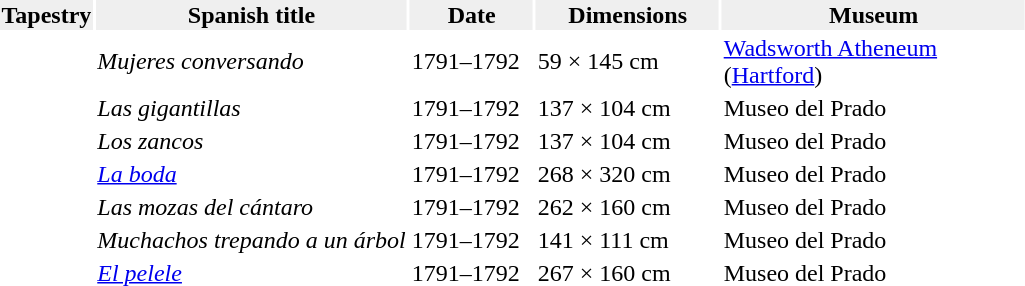<table>
<tr>
<th style="background:#efefef;">Tapestry</th>
<th style="background:#efefef;">Spanish title</th>
<th style="background:#efefef" width="80px">Date</th>
<th style="background:#efefef;" width="120px">Dimensions</th>
<th style="background:#efefef;" width="200px">Museum</th>
</tr>
<tr>
<td></td>
<td><em>Mujeres conversando</em></td>
<td>1791–1792</td>
<td>59 × 145 cm</td>
<td><a href='#'>Wadsworth Atheneum</a> (<a href='#'>Hartford</a>)</td>
</tr>
<tr ----->
<td></td>
<td><em>Las gigantillas</em></td>
<td>1791–1792</td>
<td>137 × 104 cm</td>
<td>Museo del Prado</td>
</tr>
<tr ----->
<td></td>
<td><em>Los zancos</em></td>
<td>1791–1792</td>
<td>137 × 104 cm</td>
<td>Museo del Prado</td>
</tr>
<tr ----->
<td></td>
<td><em><a href='#'>La boda</a></em></td>
<td>1791–1792</td>
<td>268 × 320 cm</td>
<td>Museo del Prado</td>
</tr>
<tr ----->
<td></td>
<td><em>Las mozas del cántaro</em></td>
<td>1791–1792</td>
<td>262 × 160 cm</td>
<td>Museo del Prado</td>
</tr>
<tr ----->
<td></td>
<td><em>Muchachos trepando a un árbol</em></td>
<td>1791–1792</td>
<td>141 × 111 cm</td>
<td>Museo del Prado</td>
</tr>
<tr ----->
<td></td>
<td><em><a href='#'>El pelele</a></em></td>
<td>1791–1792</td>
<td>267 × 160 cm</td>
<td>Museo del Prado</td>
</tr>
<tr ----->
</tr>
</table>
